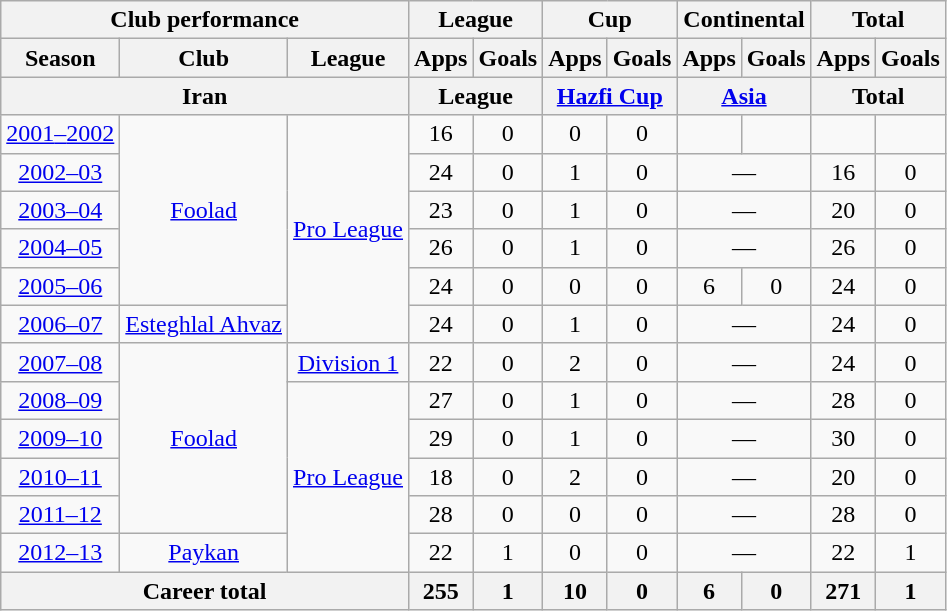<table class="wikitable" style="text-align:center">
<tr>
<th colspan=3>Club performance</th>
<th colspan=2>League</th>
<th colspan=2>Cup</th>
<th colspan=2>Continental</th>
<th colspan=2>Total</th>
</tr>
<tr>
<th>Season</th>
<th>Club</th>
<th>League</th>
<th>Apps</th>
<th>Goals</th>
<th>Apps</th>
<th>Goals</th>
<th>Apps</th>
<th>Goals</th>
<th>Apps</th>
<th>Goals</th>
</tr>
<tr>
<th colspan=3>Iran</th>
<th colspan=2>League</th>
<th colspan=2><a href='#'>Hazfi Cup</a></th>
<th colspan=2><a href='#'>Asia</a></th>
<th colspan=2>Total</th>
</tr>
<tr>
<td><a href='#'>2001</a><a href='#'>–</a><a href='#'>2002</a></td>
<td rowspan="5"><a href='#'>Foolad</a></td>
<td rowspan="6"><a href='#'>Pro League</a></td>
<td>16</td>
<td>0</td>
<td>0</td>
<td>0</td>
<td></td>
<td></td>
<td></td>
<td></td>
</tr>
<tr>
<td><a href='#'>2002–03</a></td>
<td>24</td>
<td>0</td>
<td>1</td>
<td>0</td>
<td colspan="2">—</td>
<td>16</td>
<td>0</td>
</tr>
<tr>
<td><a href='#'>2003–04</a></td>
<td>23</td>
<td>0</td>
<td>1</td>
<td>0</td>
<td colspan="2">—</td>
<td>20</td>
<td>0</td>
</tr>
<tr>
<td><a href='#'>2004–05</a></td>
<td>26</td>
<td>0</td>
<td>1</td>
<td>0</td>
<td colspan="2">—</td>
<td>26</td>
<td>0</td>
</tr>
<tr>
<td><a href='#'>2005–06</a></td>
<td>24</td>
<td>0</td>
<td>0</td>
<td>0</td>
<td>6</td>
<td>0</td>
<td>24</td>
<td>0</td>
</tr>
<tr>
<td><a href='#'>2006–07</a></td>
<td><a href='#'>Esteghlal Ahvaz</a></td>
<td>24</td>
<td>0</td>
<td>1</td>
<td>0</td>
<td colspan="2">—</td>
<td>24</td>
<td>0</td>
</tr>
<tr>
<td><a href='#'>2007–08</a></td>
<td rowspan="5"><a href='#'>Foolad</a></td>
<td><a href='#'>Division 1</a></td>
<td>22</td>
<td>0</td>
<td>2</td>
<td>0</td>
<td colspan="2">—</td>
<td>24</td>
<td>0</td>
</tr>
<tr>
<td><a href='#'>2008–09</a></td>
<td rowspan="5"><a href='#'>Pro League</a></td>
<td>27</td>
<td>0</td>
<td>1</td>
<td>0</td>
<td colspan=2>—</td>
<td>28</td>
<td>0</td>
</tr>
<tr>
<td><a href='#'>2009–10</a></td>
<td>29</td>
<td>0</td>
<td>1</td>
<td>0</td>
<td colspan=2>—</td>
<td>30</td>
<td>0</td>
</tr>
<tr>
<td><a href='#'>2010–11</a></td>
<td>18</td>
<td>0</td>
<td>2</td>
<td>0</td>
<td colspan=2>—</td>
<td>20</td>
<td>0</td>
</tr>
<tr>
<td><a href='#'>2011–12</a></td>
<td>28</td>
<td>0</td>
<td>0</td>
<td>0</td>
<td colspan=2>—</td>
<td>28</td>
<td>0</td>
</tr>
<tr>
<td><a href='#'>2012–13</a></td>
<td><a href='#'>Paykan</a></td>
<td>22</td>
<td>1</td>
<td>0</td>
<td>0</td>
<td colspan="2">—</td>
<td>22</td>
<td>1</td>
</tr>
<tr>
<th colspan=3>Career total</th>
<th>255</th>
<th>1</th>
<th>10</th>
<th>0</th>
<th>6</th>
<th>0</th>
<th>271</th>
<th>1</th>
</tr>
</table>
